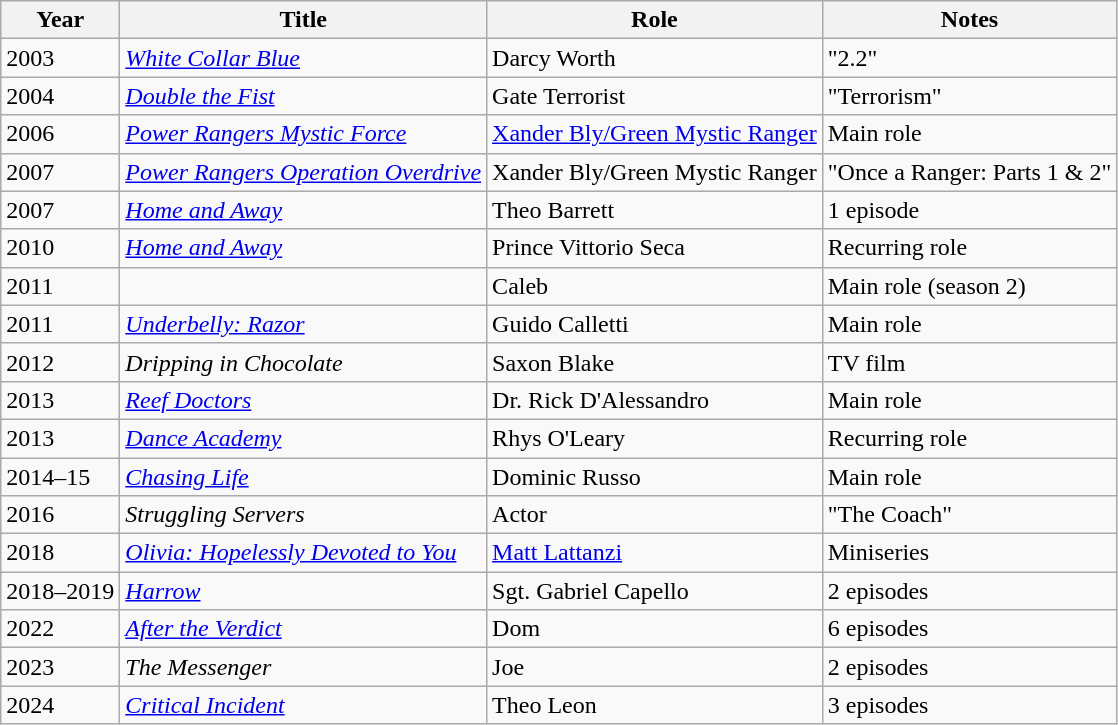<table class="wikitable sortable">
<tr>
<th>Year</th>
<th>Title</th>
<th>Role</th>
<th class="unsortable">Notes</th>
</tr>
<tr>
<td>2003</td>
<td><em><a href='#'>White Collar Blue</a></em></td>
<td>Darcy Worth</td>
<td>"2.2"</td>
</tr>
<tr>
<td>2004</td>
<td><em><a href='#'>Double the Fist</a></em></td>
<td>Gate Terrorist</td>
<td>"Terrorism"</td>
</tr>
<tr>
<td>2006</td>
<td><em><a href='#'>Power Rangers Mystic Force</a></em></td>
<td><a href='#'>Xander Bly/Green Mystic Ranger</a></td>
<td>Main role</td>
</tr>
<tr>
<td>2007</td>
<td><em><a href='#'>Power Rangers Operation Overdrive</a></em></td>
<td>Xander Bly/Green Mystic Ranger</td>
<td>"Once a Ranger: Parts 1 & 2"</td>
</tr>
<tr>
<td>2007</td>
<td><em><a href='#'>Home and Away</a></em></td>
<td>Theo Barrett</td>
<td>1 episode</td>
</tr>
<tr>
<td>2010</td>
<td><em><a href='#'>Home and Away</a></em></td>
<td>Prince Vittorio Seca</td>
<td>Recurring role</td>
</tr>
<tr>
<td>2011</td>
<td><em></em></td>
<td>Caleb</td>
<td>Main role (season 2)</td>
</tr>
<tr>
<td>2011</td>
<td><em><a href='#'>Underbelly: Razor</a></em></td>
<td>Guido Calletti</td>
<td>Main role</td>
</tr>
<tr>
<td>2012</td>
<td><em>Dripping in Chocolate</em></td>
<td>Saxon Blake</td>
<td>TV film</td>
</tr>
<tr>
<td>2013</td>
<td><em><a href='#'>Reef Doctors</a></em></td>
<td>Dr. Rick D'Alessandro</td>
<td>Main role</td>
</tr>
<tr>
<td>2013</td>
<td><em><a href='#'>Dance Academy</a></em></td>
<td>Rhys O'Leary</td>
<td>Recurring role</td>
</tr>
<tr>
<td>2014–15</td>
<td><em><a href='#'>Chasing Life</a></em></td>
<td>Dominic Russo</td>
<td>Main role</td>
</tr>
<tr>
<td>2016</td>
<td><em>Struggling Servers</em></td>
<td>Actor</td>
<td>"The Coach"</td>
</tr>
<tr>
<td>2018</td>
<td><em><a href='#'>Olivia: Hopelessly Devoted to You</a></em></td>
<td><a href='#'>Matt Lattanzi</a></td>
<td>Miniseries</td>
</tr>
<tr>
<td>2018–2019</td>
<td><em><a href='#'>Harrow</a></em></td>
<td>Sgt. Gabriel Capello</td>
<td>2 episodes</td>
</tr>
<tr>
<td>2022</td>
<td><em><a href='#'>After the Verdict</a></em></td>
<td>Dom</td>
<td>6 episodes</td>
</tr>
<tr>
<td>2023</td>
<td><em>The Messenger</em></td>
<td>Joe</td>
<td>2 episodes</td>
</tr>
<tr>
<td>2024</td>
<td><em><a href='#'>Critical Incident</a></em></td>
<td>Theo Leon</td>
<td>3 episodes</td>
</tr>
</table>
